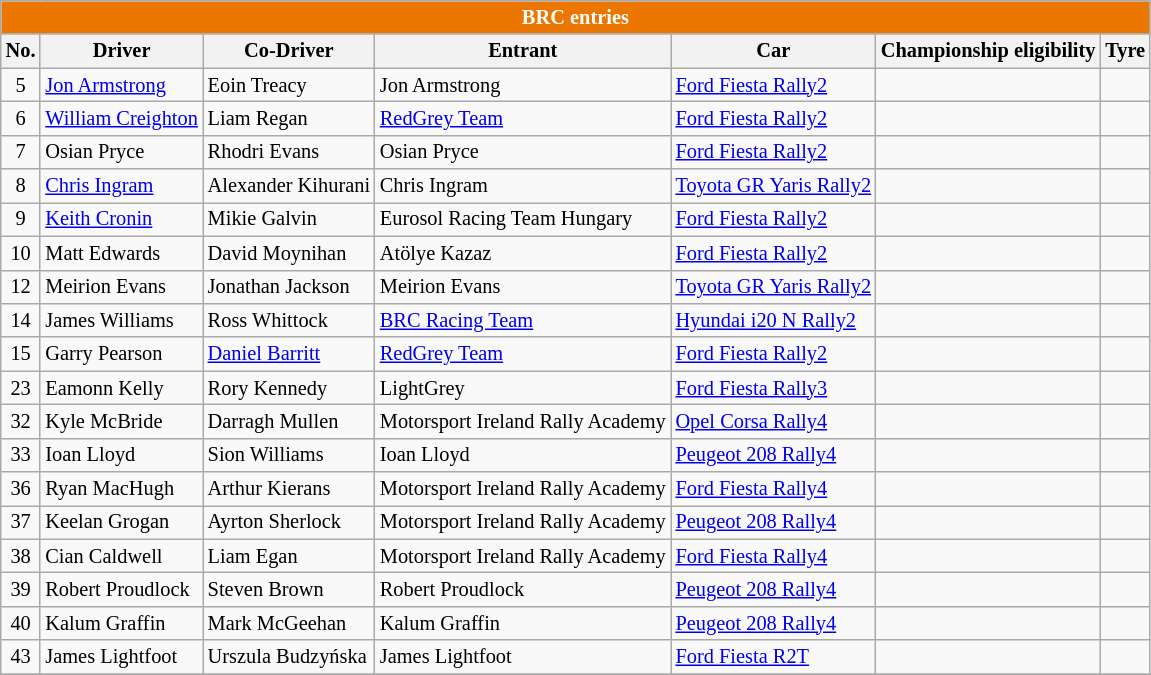<table class="wikitable" style="font-size: 85%;">
<tr>
<th colspan="8" style="color:white; background-color:#eb7700;">BRC entries</th>
</tr>
<tr>
<th>No.</th>
<th>Driver</th>
<th>Co-Driver</th>
<th>Entrant</th>
<th>Car</th>
<th>Championship eligibility</th>
<th>Tyre</th>
</tr>
<tr>
<td align="center">5</td>
<td> <a href='#'>Jon Armstrong</a></td>
<td> Eoin Treacy</td>
<td> Jon Armstrong</td>
<td><a href='#'>Ford Fiesta Rally2</a></td>
<td></td>
<td align="center"></td>
</tr>
<tr>
<td align="center">6</td>
<td> <a href='#'>William Creighton</a></td>
<td> Liam Regan</td>
<td> <a href='#'>RedGrey Team</a></td>
<td><a href='#'>Ford Fiesta Rally2</a></td>
<td></td>
<td align="center"></td>
</tr>
<tr>
<td align="center">7</td>
<td> Osian Pryce</td>
<td> Rhodri Evans</td>
<td> Osian Pryce</td>
<td><a href='#'>Ford Fiesta Rally2</a></td>
<td></td>
<td align="center"></td>
</tr>
<tr>
<td align="center">8</td>
<td> <a href='#'>Chris Ingram</a></td>
<td> Alexander Kihurani</td>
<td> Chris Ingram</td>
<td><a href='#'>Toyota GR Yaris Rally2</a></td>
<td></td>
<td align="center"></td>
</tr>
<tr>
<td align="center">9</td>
<td> <a href='#'>Keith Cronin</a></td>
<td> Mikie Galvin</td>
<td> Eurosol Racing Team Hungary</td>
<td><a href='#'>Ford Fiesta Rally2</a></td>
<td></td>
<td align="center"></td>
</tr>
<tr>
<td align="center">10</td>
<td> Matt Edwards</td>
<td> David Moynihan</td>
<td> Atölye Kazaz</td>
<td><a href='#'>Ford Fiesta Rally2</a></td>
<td></td>
<td align="center"></td>
</tr>
<tr>
<td align="center">12</td>
<td> Meirion Evans</td>
<td> Jonathan Jackson</td>
<td> Meirion Evans</td>
<td><a href='#'>Toyota GR Yaris Rally2</a></td>
<td></td>
<td align="center"></td>
</tr>
<tr>
<td align="center">14</td>
<td> James Williams</td>
<td> Ross Whittock</td>
<td> <a href='#'>BRC Racing Team</a></td>
<td><a href='#'>Hyundai i20 N Rally2</a></td>
<td></td>
<td align="center"></td>
</tr>
<tr>
<td align="center">15</td>
<td> Garry Pearson</td>
<td> <a href='#'>Daniel Barritt</a></td>
<td> <a href='#'>RedGrey Team</a></td>
<td><a href='#'>Ford Fiesta Rally2</a></td>
<td></td>
<td align="center"></td>
</tr>
<tr>
<td align="center">23</td>
<td> Eamonn Kelly</td>
<td> Rory Kennedy</td>
<td> LightGrey</td>
<td><a href='#'>Ford Fiesta Rally3</a></td>
<td></td>
<td align="center"></td>
</tr>
<tr>
<td align="center">32</td>
<td> Kyle McBride</td>
<td> Darragh Mullen</td>
<td> Motorsport Ireland Rally Academy</td>
<td><a href='#'>Opel Corsa Rally4</a></td>
<td></td>
<td align="center"></td>
</tr>
<tr>
<td align="center">33</td>
<td> Ioan Lloyd</td>
<td> Sion Williams</td>
<td> Ioan Lloyd</td>
<td><a href='#'>Peugeot 208 Rally4</a></td>
<td></td>
<td align="center"></td>
</tr>
<tr>
<td align="center">36</td>
<td> Ryan MacHugh</td>
<td> Arthur Kierans</td>
<td> Motorsport Ireland Rally Academy</td>
<td><a href='#'>Ford Fiesta Rally4</a></td>
<td></td>
<td align="center"></td>
</tr>
<tr>
<td align="center">37</td>
<td> Keelan Grogan</td>
<td> Ayrton Sherlock</td>
<td> Motorsport Ireland Rally Academy</td>
<td><a href='#'>Peugeot 208 Rally4</a></td>
<td></td>
<td align="center"></td>
</tr>
<tr>
<td align="center">38</td>
<td> Cian Caldwell</td>
<td> Liam Egan</td>
<td> Motorsport Ireland Rally Academy</td>
<td><a href='#'>Ford Fiesta Rally4</a></td>
<td></td>
<td align="center"></td>
</tr>
<tr>
<td align="center">39</td>
<td> Robert Proudlock</td>
<td> Steven Brown</td>
<td> Robert Proudlock</td>
<td><a href='#'>Peugeot 208 Rally4</a></td>
<td></td>
<td align="center"></td>
</tr>
<tr>
<td align="center">40</td>
<td> Kalum Graffin</td>
<td> Mark McGeehan</td>
<td> Kalum Graffin</td>
<td><a href='#'>Peugeot 208 Rally4</a></td>
<td></td>
<td align="center"></td>
</tr>
<tr>
<td align="center">43</td>
<td> James Lightfoot</td>
<td> Urszula Budzyńska</td>
<td> James Lightfoot</td>
<td><a href='#'>Ford Fiesta R2T</a></td>
<td></td>
<td align="center"></td>
</tr>
<tr>
</tr>
</table>
